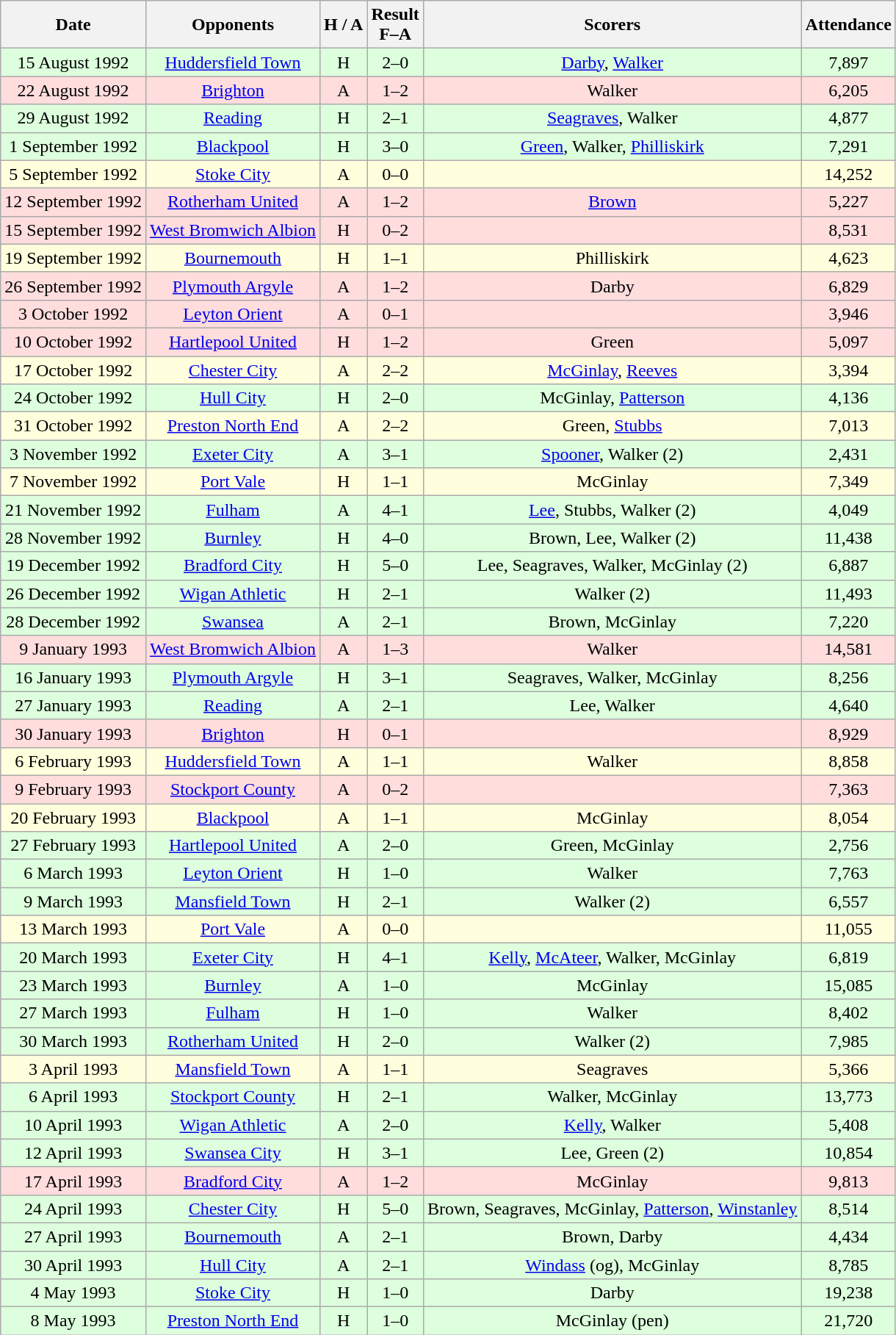<table class="wikitable" style="text-align:center">
<tr>
<th>Date</th>
<th>Opponents</th>
<th>H / A</th>
<th>Result<br>F–A</th>
<th>Scorers</th>
<th>Attendance</th>
</tr>
<tr bgcolor="#ddffdd">
<td>15 August 1992</td>
<td><a href='#'>Huddersfield Town</a></td>
<td>H</td>
<td>2–0</td>
<td><a href='#'>Darby</a>, <a href='#'>Walker</a></td>
<td>7,897</td>
</tr>
<tr bgcolor="#ffdddd">
<td>22 August 1992</td>
<td><a href='#'>Brighton</a></td>
<td>A</td>
<td>1–2</td>
<td>Walker</td>
<td>6,205</td>
</tr>
<tr bgcolor="#ddffdd">
<td>29 August 1992</td>
<td><a href='#'>Reading</a></td>
<td>H</td>
<td>2–1</td>
<td><a href='#'>Seagraves</a>, Walker</td>
<td>4,877</td>
</tr>
<tr bgcolor="#ddffdd">
<td>1 September 1992</td>
<td><a href='#'>Blackpool</a></td>
<td>H</td>
<td>3–0</td>
<td><a href='#'>Green</a>, Walker, <a href='#'>Philliskirk</a></td>
<td>7,291</td>
</tr>
<tr bgcolor="#ffffdd">
<td>5 September 1992</td>
<td><a href='#'>Stoke City</a></td>
<td>A</td>
<td>0–0</td>
<td></td>
<td>14,252</td>
</tr>
<tr bgcolor="#ffdddd">
<td>12 September 1992</td>
<td><a href='#'>Rotherham United</a></td>
<td>A</td>
<td>1–2</td>
<td><a href='#'>Brown</a></td>
<td>5,227</td>
</tr>
<tr bgcolor="#ffdddd">
<td>15 September 1992</td>
<td><a href='#'>West Bromwich Albion</a></td>
<td>H</td>
<td>0–2</td>
<td></td>
<td>8,531</td>
</tr>
<tr bgcolor="#ffffdd">
<td>19 September 1992</td>
<td><a href='#'>Bournemouth</a></td>
<td>H</td>
<td>1–1</td>
<td>Philliskirk</td>
<td>4,623</td>
</tr>
<tr bgcolor="#ffdddd">
<td>26 September 1992</td>
<td><a href='#'>Plymouth Argyle</a></td>
<td>A</td>
<td>1–2</td>
<td>Darby</td>
<td>6,829</td>
</tr>
<tr bgcolor="#ffdddd">
<td>3 October 1992</td>
<td><a href='#'>Leyton Orient</a></td>
<td>A</td>
<td>0–1</td>
<td></td>
<td>3,946</td>
</tr>
<tr bgcolor="#ffdddd">
<td>10 October 1992</td>
<td><a href='#'>Hartlepool United</a></td>
<td>H</td>
<td>1–2</td>
<td>Green</td>
<td>5,097</td>
</tr>
<tr bgcolor="#ffffdd">
<td>17 October 1992</td>
<td><a href='#'>Chester City</a></td>
<td>A</td>
<td>2–2</td>
<td><a href='#'>McGinlay</a>, <a href='#'>Reeves</a></td>
<td>3,394</td>
</tr>
<tr bgcolor="#ddffdd">
<td>24 October 1992</td>
<td><a href='#'>Hull City</a></td>
<td>H</td>
<td>2–0</td>
<td>McGinlay, <a href='#'>Patterson</a></td>
<td>4,136</td>
</tr>
<tr bgcolor="#ffffdd">
<td>31 October 1992</td>
<td><a href='#'>Preston North End</a></td>
<td>A</td>
<td>2–2</td>
<td>Green, <a href='#'>Stubbs</a></td>
<td>7,013</td>
</tr>
<tr bgcolor="#ddffdd">
<td>3 November 1992</td>
<td><a href='#'>Exeter City</a></td>
<td>A</td>
<td>3–1</td>
<td><a href='#'>Spooner</a>, Walker (2)</td>
<td>2,431</td>
</tr>
<tr bgcolor="#ffffdd">
<td>7 November 1992</td>
<td><a href='#'>Port Vale</a></td>
<td>H</td>
<td>1–1</td>
<td>McGinlay</td>
<td>7,349</td>
</tr>
<tr bgcolor="#ddffdd">
<td>21 November 1992</td>
<td><a href='#'>Fulham</a></td>
<td>A</td>
<td>4–1</td>
<td><a href='#'>Lee</a>, Stubbs, Walker (2)</td>
<td>4,049</td>
</tr>
<tr bgcolor="#ddffdd">
<td>28 November 1992</td>
<td><a href='#'>Burnley</a></td>
<td>H</td>
<td>4–0</td>
<td>Brown, Lee, Walker (2)</td>
<td>11,438</td>
</tr>
<tr bgcolor="#ddffdd">
<td>19 December 1992</td>
<td><a href='#'>Bradford City</a></td>
<td>H</td>
<td>5–0</td>
<td>Lee, Seagraves, Walker, McGinlay (2)</td>
<td>6,887</td>
</tr>
<tr bgcolor="#ddffdd">
<td>26 December 1992</td>
<td><a href='#'>Wigan Athletic</a></td>
<td>H</td>
<td>2–1</td>
<td>Walker (2)</td>
<td>11,493</td>
</tr>
<tr bgcolor="#ddffdd">
<td>28 December 1992</td>
<td><a href='#'>Swansea</a></td>
<td>A</td>
<td>2–1</td>
<td>Brown, McGinlay</td>
<td>7,220</td>
</tr>
<tr bgcolor="#ffdddd">
<td>9 January 1993</td>
<td><a href='#'>West Bromwich Albion</a></td>
<td>A</td>
<td>1–3</td>
<td>Walker</td>
<td>14,581</td>
</tr>
<tr bgcolor="#ddffdd">
<td>16 January 1993</td>
<td><a href='#'>Plymouth Argyle</a></td>
<td>H</td>
<td>3–1</td>
<td>Seagraves, Walker, McGinlay</td>
<td>8,256</td>
</tr>
<tr bgcolor="#ddffdd">
<td>27 January 1993</td>
<td><a href='#'>Reading</a></td>
<td>A</td>
<td>2–1</td>
<td>Lee, Walker</td>
<td>4,640</td>
</tr>
<tr bgcolor="#ffdddd">
<td>30 January 1993</td>
<td><a href='#'>Brighton</a></td>
<td>H</td>
<td>0–1</td>
<td></td>
<td>8,929</td>
</tr>
<tr bgcolor="#ffffdd">
<td>6 February 1993</td>
<td><a href='#'>Huddersfield Town</a></td>
<td>A</td>
<td>1–1</td>
<td>Walker</td>
<td>8,858</td>
</tr>
<tr bgcolor="#ffdddd">
<td>9 February 1993</td>
<td><a href='#'>Stockport County</a></td>
<td>A</td>
<td>0–2</td>
<td></td>
<td>7,363</td>
</tr>
<tr bgcolor="#ffffdd">
<td>20 February 1993</td>
<td><a href='#'>Blackpool</a></td>
<td>A</td>
<td>1–1</td>
<td>McGinlay</td>
<td>8,054</td>
</tr>
<tr bgcolor="#ddffdd">
<td>27 February 1993</td>
<td><a href='#'>Hartlepool United</a></td>
<td>A</td>
<td>2–0</td>
<td>Green, McGinlay</td>
<td>2,756</td>
</tr>
<tr bgcolor="#ddffdd">
<td>6 March 1993</td>
<td><a href='#'>Leyton Orient</a></td>
<td>H</td>
<td>1–0</td>
<td>Walker</td>
<td>7,763</td>
</tr>
<tr bgcolor="#ddffdd">
<td>9 March 1993</td>
<td><a href='#'>Mansfield Town</a></td>
<td>H</td>
<td>2–1</td>
<td>Walker (2)</td>
<td>6,557</td>
</tr>
<tr bgcolor="#ffffdd">
<td>13 March 1993</td>
<td><a href='#'>Port Vale</a></td>
<td>A</td>
<td>0–0</td>
<td></td>
<td>11,055</td>
</tr>
<tr bgcolor="#ddffdd">
<td>20 March 1993</td>
<td><a href='#'>Exeter City</a></td>
<td>H</td>
<td>4–1</td>
<td><a href='#'>Kelly</a>, <a href='#'>McAteer</a>, Walker, McGinlay</td>
<td>6,819</td>
</tr>
<tr bgcolor="#ddffdd">
<td>23 March 1993</td>
<td><a href='#'>Burnley</a></td>
<td>A</td>
<td>1–0</td>
<td>McGinlay</td>
<td>15,085</td>
</tr>
<tr bgcolor="#ddffdd">
<td>27 March 1993</td>
<td><a href='#'>Fulham</a></td>
<td>H</td>
<td>1–0</td>
<td>Walker</td>
<td>8,402</td>
</tr>
<tr bgcolor="#ddffdd">
<td>30 March 1993</td>
<td><a href='#'>Rotherham United</a></td>
<td>H</td>
<td>2–0</td>
<td>Walker (2)</td>
<td>7,985</td>
</tr>
<tr bgcolor="#ffffdd">
<td>3 April 1993</td>
<td><a href='#'>Mansfield Town</a></td>
<td>A</td>
<td>1–1</td>
<td>Seagraves</td>
<td>5,366</td>
</tr>
<tr bgcolor="#ddffdd">
<td>6 April 1993</td>
<td><a href='#'>Stockport County</a></td>
<td>H</td>
<td>2–1</td>
<td>Walker, McGinlay</td>
<td>13,773</td>
</tr>
<tr bgcolor="#ddffdd">
<td>10 April 1993</td>
<td><a href='#'>Wigan Athletic</a></td>
<td>A</td>
<td>2–0</td>
<td><a href='#'>Kelly</a>, Walker</td>
<td>5,408</td>
</tr>
<tr bgcolor="#ddffdd">
<td>12 April 1993</td>
<td><a href='#'>Swansea City</a></td>
<td>H</td>
<td>3–1</td>
<td>Lee, Green (2)</td>
<td>10,854</td>
</tr>
<tr bgcolor="#ffdddd">
<td>17 April 1993</td>
<td><a href='#'>Bradford City</a></td>
<td>A</td>
<td>1–2</td>
<td>McGinlay</td>
<td>9,813</td>
</tr>
<tr bgcolor="#ddffdd">
<td>24 April 1993</td>
<td><a href='#'>Chester City</a></td>
<td>H</td>
<td>5–0</td>
<td>Brown, Seagraves, McGinlay, <a href='#'>Patterson</a>, <a href='#'>Winstanley</a></td>
<td>8,514</td>
</tr>
<tr bgcolor="#ddffdd">
<td>27 April 1993</td>
<td><a href='#'>Bournemouth</a></td>
<td>A</td>
<td>2–1</td>
<td>Brown, Darby</td>
<td>4,434</td>
</tr>
<tr bgcolor="#ddffdd">
<td>30 April 1993</td>
<td><a href='#'>Hull City</a></td>
<td>A</td>
<td>2–1</td>
<td><a href='#'>Windass</a> (og), McGinlay</td>
<td>8,785</td>
</tr>
<tr bgcolor="#ddffdd">
<td>4 May 1993</td>
<td><a href='#'>Stoke City</a></td>
<td>H</td>
<td>1–0</td>
<td>Darby</td>
<td>19,238</td>
</tr>
<tr bgcolor="#ddffdd">
<td>8 May 1993</td>
<td><a href='#'>Preston North End</a></td>
<td>H</td>
<td>1–0</td>
<td>McGinlay (pen)</td>
<td>21,720</td>
</tr>
</table>
